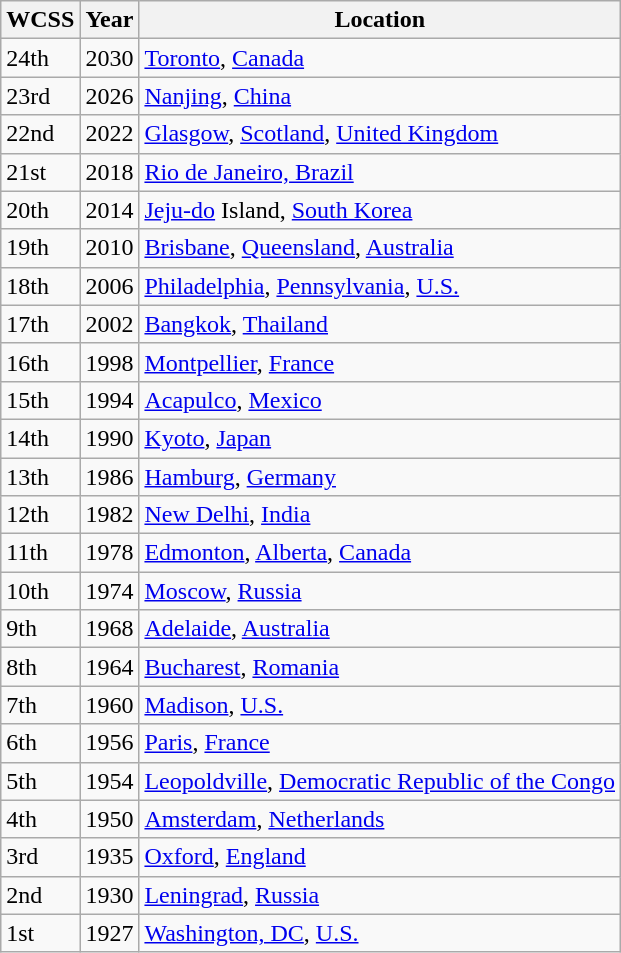<table class="wikitable">
<tr>
<th>WCSS</th>
<th>Year</th>
<th>Location</th>
</tr>
<tr>
<td>24th</td>
<td>2030</td>
<td><a href='#'>Toronto</a>, <a href='#'>Canada</a></td>
</tr>
<tr>
<td>23rd</td>
<td>2026</td>
<td><a href='#'>Nanjing</a>, <a href='#'>China</a></td>
</tr>
<tr>
<td>22nd</td>
<td>2022</td>
<td><a href='#'>Glasgow</a>, <a href='#'>Scotland</a>, <a href='#'>United Kingdom</a></td>
</tr>
<tr>
<td>21st</td>
<td>2018</td>
<td><a href='#'>Rio de Janeiro, Brazil</a></td>
</tr>
<tr>
<td>20th</td>
<td>2014</td>
<td><a href='#'>Jeju-do</a> Island, <a href='#'>South Korea</a></td>
</tr>
<tr>
<td>19th</td>
<td>2010</td>
<td><a href='#'>Brisbane</a>, <a href='#'>Queensland</a>, <a href='#'>Australia</a></td>
</tr>
<tr>
<td>18th</td>
<td>2006</td>
<td><a href='#'>Philadelphia</a>, <a href='#'>Pennsylvania</a>, <a href='#'>U.S.</a></td>
</tr>
<tr>
<td>17th</td>
<td>2002</td>
<td><a href='#'>Bangkok</a>, <a href='#'>Thailand</a></td>
</tr>
<tr>
<td>16th</td>
<td>1998</td>
<td><a href='#'>Montpellier</a>, <a href='#'>France</a></td>
</tr>
<tr>
<td>15th</td>
<td>1994</td>
<td><a href='#'>Acapulco</a>, <a href='#'>Mexico</a></td>
</tr>
<tr>
<td>14th</td>
<td>1990</td>
<td><a href='#'>Kyoto</a>, <a href='#'>Japan</a></td>
</tr>
<tr>
<td>13th</td>
<td>1986</td>
<td><a href='#'>Hamburg</a>, <a href='#'>Germany</a></td>
</tr>
<tr>
<td>12th</td>
<td>1982</td>
<td><a href='#'>New Delhi</a>, <a href='#'>India</a></td>
</tr>
<tr>
<td>11th</td>
<td>1978</td>
<td><a href='#'>Edmonton</a>, <a href='#'>Alberta</a>, <a href='#'>Canada</a></td>
</tr>
<tr>
<td>10th</td>
<td>1974</td>
<td><a href='#'>Moscow</a>, <a href='#'>Russia</a></td>
</tr>
<tr>
<td>9th</td>
<td>1968</td>
<td><a href='#'>Adelaide</a>, <a href='#'>Australia</a></td>
</tr>
<tr>
<td>8th</td>
<td>1964</td>
<td><a href='#'>Bucharest</a>, <a href='#'>Romania</a></td>
</tr>
<tr>
<td>7th</td>
<td>1960</td>
<td><a href='#'>Madison</a>, <a href='#'>U.S.</a></td>
</tr>
<tr>
<td>6th</td>
<td>1956</td>
<td><a href='#'>Paris</a>, <a href='#'>France</a></td>
</tr>
<tr>
<td>5th</td>
<td>1954</td>
<td><a href='#'>Leopoldville</a>, <a href='#'>Democratic Republic of the Congo</a></td>
</tr>
<tr>
<td>4th</td>
<td>1950</td>
<td><a href='#'>Amsterdam</a>, <a href='#'>Netherlands</a></td>
</tr>
<tr>
<td>3rd</td>
<td>1935</td>
<td><a href='#'>Oxford</a>, <a href='#'>England</a></td>
</tr>
<tr>
<td>2nd</td>
<td>1930</td>
<td><a href='#'>Leningrad</a>, <a href='#'>Russia</a></td>
</tr>
<tr>
<td>1st</td>
<td>1927</td>
<td><a href='#'>Washington, DC</a>, <a href='#'>U.S.</a></td>
</tr>
</table>
